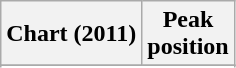<table class="wikitable sortable plainrowheaders">
<tr>
<th>Chart (2011)</th>
<th>Peak<br>position</th>
</tr>
<tr>
</tr>
<tr>
</tr>
</table>
